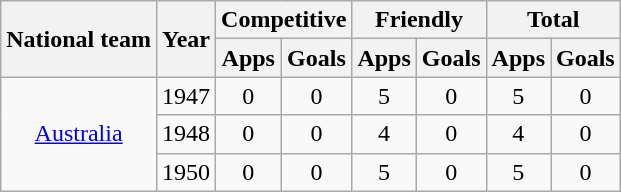<table class="wikitable" style="text-align:center">
<tr>
<th rowspan="2">National team</th>
<th rowspan="2">Year</th>
<th colspan="2">Competitive</th>
<th colspan="2">Friendly</th>
<th colspan="2">Total</th>
</tr>
<tr>
<th>Apps</th>
<th>Goals</th>
<th>Apps</th>
<th>Goals</th>
<th>Apps</th>
<th>Goals</th>
</tr>
<tr>
<td rowspan="3"><a href='#'>Australia</a></td>
<td>1947</td>
<td>0</td>
<td>0</td>
<td>5</td>
<td>0</td>
<td>5</td>
<td>0</td>
</tr>
<tr>
<td>1948</td>
<td>0</td>
<td>0</td>
<td>4</td>
<td>0</td>
<td>4</td>
<td>0</td>
</tr>
<tr>
<td>1950</td>
<td>0</td>
<td>0</td>
<td>5</td>
<td>0</td>
<td>5</td>
<td>0</td>
</tr>
</table>
